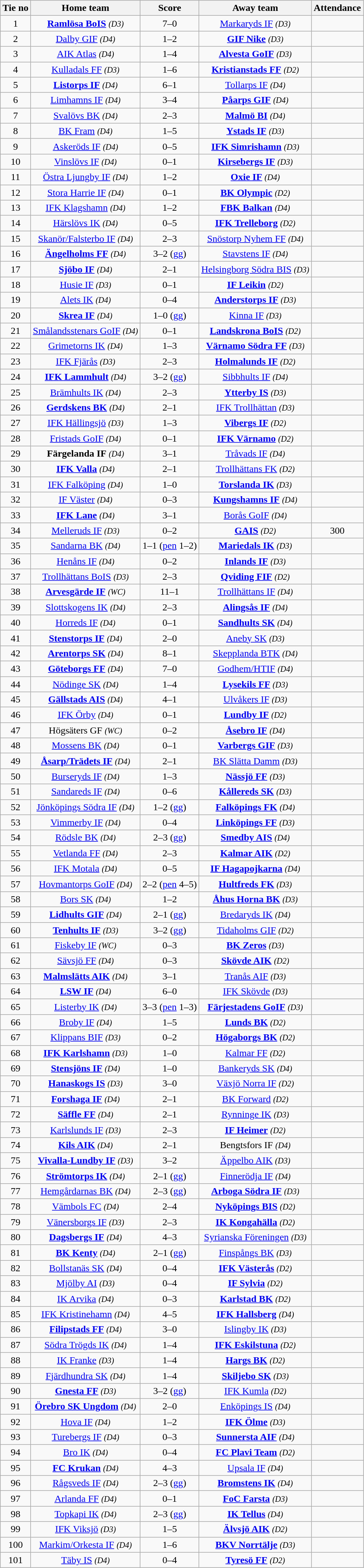<table class="wikitable" style="text-align:center">
<tr>
<th style= width="40px">Tie no</th>
<th style= width="150px">Home team</th>
<th style= width="60px">Score</th>
<th style= width="150px">Away team</th>
<th style= width="30px">Attendance</th>
</tr>
<tr>
<td>1</td>
<td><strong><a href='#'>Ramlösa BoIS</a></strong> <em><small>(D3)</small></em></td>
<td>7–0</td>
<td><a href='#'>Markaryds IF</a> <em><small>(D3)</small></em></td>
<td></td>
</tr>
<tr>
<td>2</td>
<td><a href='#'>Dalby GIF</a> <em><small>(D4)</small></em></td>
<td>1–2</td>
<td><strong><a href='#'>GIF Nike</a></strong> <em><small>(D3)</small></em></td>
<td></td>
</tr>
<tr>
<td>3</td>
<td><a href='#'>AIK Atlas</a> <em><small>(D4)</small></em></td>
<td>1–4</td>
<td><strong><a href='#'>Alvesta GoIF</a></strong> <em><small>(D3)</small></em></td>
<td></td>
</tr>
<tr>
<td>4</td>
<td><a href='#'>Kulladals FF</a> <em><small>(D3)</small></em></td>
<td>1–6</td>
<td><strong><a href='#'>Kristianstads FF</a></strong> <em><small>(D2)</small></em></td>
<td></td>
</tr>
<tr>
<td>5</td>
<td><strong><a href='#'>Listorps IF</a></strong> <em><small>(D4)</small></em></td>
<td>6–1</td>
<td><a href='#'>Tollarps IF</a> <em><small>(D4)</small></em></td>
<td></td>
</tr>
<tr>
<td>6</td>
<td><a href='#'>Limhamns IF</a> <em><small>(D4)</small></em></td>
<td>3–4</td>
<td><strong><a href='#'>Påarps GIF</a></strong> <em><small>(D4)</small></em></td>
<td></td>
</tr>
<tr>
<td>7</td>
<td><a href='#'>Svalövs BK</a> <em><small>(D4)</small></em></td>
<td>2–3</td>
<td><strong><a href='#'>Malmö BI</a></strong> <em><small>(D4)</small></em></td>
<td></td>
</tr>
<tr>
<td>8</td>
<td><a href='#'>BK Fram</a> <em><small>(D4)</small></em></td>
<td>1–5</td>
<td><strong><a href='#'>Ystads IF</a></strong> <em><small>(D3)</small></em></td>
<td></td>
</tr>
<tr>
<td>9</td>
<td><a href='#'>Askeröds IF</a> <em><small>(D4)</small></em></td>
<td>0–5</td>
<td><strong><a href='#'>IFK Simrishamn</a></strong> <em><small>(D3)</small></em></td>
<td></td>
</tr>
<tr>
<td>10</td>
<td><a href='#'>Vinslövs IF</a> <em><small>(D4)</small></em></td>
<td>0–1</td>
<td><strong><a href='#'>Kirsebergs IF</a></strong> <em><small>(D3)</small></em></td>
<td></td>
</tr>
<tr>
<td>11</td>
<td><a href='#'>Östra Ljungby IF</a> <em><small>(D4)</small></em></td>
<td>1–2</td>
<td><strong><a href='#'>Oxie IF</a></strong> <em><small>(D4)</small></em></td>
<td></td>
</tr>
<tr>
<td>12</td>
<td><a href='#'>Stora Harrie IF</a> <em><small>(D4)</small></em></td>
<td>0–1</td>
<td><strong><a href='#'>BK Olympic</a></strong> <em><small>(D2)</small></em></td>
<td></td>
</tr>
<tr>
<td>13</td>
<td><a href='#'>IFK Klagshamn</a> <em><small>(D4)</small></em></td>
<td>1–2</td>
<td><strong><a href='#'>FBK Balkan</a></strong> <em><small>(D4)</small></em></td>
<td></td>
</tr>
<tr>
<td>14</td>
<td><a href='#'>Härslövs IK</a> <em><small>(D4)</small></em></td>
<td>0–5</td>
<td><strong><a href='#'>IFK Trelleborg</a></strong> <em><small>(D2)</small></em></td>
<td></td>
</tr>
<tr>
<td>15</td>
<td><a href='#'>Skanör/Falsterbo IF</a> <em><small>(D4)</small></em></td>
<td>2–3</td>
<td><a href='#'>Snöstorp Nyhem FF</a> <em><small>(D4)</small></em></td>
<td></td>
</tr>
<tr>
<td>16</td>
<td><strong><a href='#'>Ängelholms FF</a></strong> <em><small>(D4)</small></em></td>
<td>3–2 (<a href='#'>gg</a>)</td>
<td><a href='#'>Stavstens IF</a> <em><small>(D4)</small></em></td>
<td></td>
</tr>
<tr>
<td>17</td>
<td><strong><a href='#'>Sjöbo IF</a></strong> <em><small>(D4)</small></em></td>
<td>2–1</td>
<td><a href='#'>Helsingborg Södra BIS</a> <em><small>(D3)</small></em></td>
<td></td>
</tr>
<tr>
<td>18</td>
<td><a href='#'>Husie IF</a> <em><small>(D3)</small></em></td>
<td>0–1</td>
<td><strong><a href='#'>IF Leikin</a></strong> <em><small>(D2)</small></em></td>
<td></td>
</tr>
<tr>
<td>19</td>
<td><a href='#'>Alets IK</a> <em><small>(D4)</small></em></td>
<td>0–4</td>
<td><strong><a href='#'>Anderstorps IF</a></strong> <em><small>(D3)</small></em></td>
<td></td>
</tr>
<tr>
<td>20</td>
<td><strong><a href='#'>Skrea IF</a></strong> <em><small>(D4)</small></em></td>
<td>1–0 (<a href='#'>gg</a>)</td>
<td><a href='#'>Kinna IF</a> <em><small>(D3)</small></em></td>
<td></td>
</tr>
<tr>
<td>21</td>
<td><a href='#'>Smålandsstenars GoIF</a> <em><small>(D4)</small></em></td>
<td>0–1</td>
<td><strong><a href='#'>Landskrona BoIS</a></strong> <em><small>(D2)</small></em></td>
<td></td>
</tr>
<tr>
<td>22</td>
<td><a href='#'>Grimetorns IK</a> <em><small>(D4)</small></em></td>
<td>1–3</td>
<td><strong><a href='#'>Värnamo Södra FF</a></strong> <em><small>(D3)</small></em></td>
<td></td>
</tr>
<tr>
<td>23</td>
<td><a href='#'>IFK Fjärås</a> <em><small>(D3)</small></em></td>
<td>2–3</td>
<td><strong><a href='#'>Holmalunds IF</a></strong> <em><small>(D2)</small></em></td>
<td></td>
</tr>
<tr>
<td>24</td>
<td><strong><a href='#'>IFK Lammhult</a></strong> <em><small>(D4)</small></em></td>
<td>3–2 (<a href='#'>gg</a>)</td>
<td><a href='#'>Sibbhults IF</a> <em><small>(D4)</small></em></td>
<td></td>
</tr>
<tr>
<td>25</td>
<td><a href='#'>Brämhults IK</a> <em><small>(D4)</small></em></td>
<td>2–3</td>
<td><strong><a href='#'>Ytterby IS</a></strong> <em><small>(D3)</small></em></td>
<td></td>
</tr>
<tr>
<td>26</td>
<td><strong><a href='#'>Gerdskens BK</a></strong> <em><small>(D4)</small></em></td>
<td>2–1</td>
<td><a href='#'>IFK Trollhättan</a> <em><small>(D3)</small></em></td>
<td></td>
</tr>
<tr>
<td>27</td>
<td><a href='#'>IFK Hällingsjö</a> <em><small>(D3)</small></em></td>
<td>1–3</td>
<td><strong><a href='#'>Vibergs IF</a></strong> <em><small>(D2)</small></em></td>
<td></td>
</tr>
<tr>
<td>28</td>
<td><a href='#'>Fristads GoIF</a> <em><small>(D4)</small></em></td>
<td>0–1</td>
<td><strong><a href='#'>IFK Värnamo</a></strong> <em><small>(D2)</small></em></td>
<td></td>
</tr>
<tr>
<td>29</td>
<td><strong>Färgelanda IF</strong> <em><small>(D4)</small></em></td>
<td>3–1</td>
<td><a href='#'>Tråvads IF</a> <em><small>(D4)</small></em></td>
<td></td>
</tr>
<tr>
<td>30</td>
<td><strong><a href='#'>IFK Valla</a></strong> <em><small>(D4)</small></em></td>
<td>2–1</td>
<td><a href='#'>Trollhättans FK</a> <em><small>(D2)</small></em></td>
<td></td>
</tr>
<tr>
<td>31</td>
<td><a href='#'>IFK Falköping</a> <em><small>(D4)</small></em></td>
<td>1–0</td>
<td><strong><a href='#'>Torslanda IK</a></strong> <em><small>(D3)</small></em></td>
<td></td>
</tr>
<tr>
<td>32</td>
<td><a href='#'>IF Väster</a> <em><small>(D4)</small></em></td>
<td>0–3</td>
<td><strong><a href='#'>Kungshamns IF</a></strong> <em><small>(D4)</small></em></td>
<td></td>
</tr>
<tr>
<td>33</td>
<td><strong><a href='#'>IFK Lane</a></strong> <em><small>(D4)</small></em></td>
<td>3–1</td>
<td><a href='#'>Borås GoIF</a> <em><small>(D4)</small></em></td>
<td></td>
</tr>
<tr>
<td>34</td>
<td><a href='#'>Melleruds IF</a> <em><small>(D3)</small></em></td>
<td>0–2</td>
<td><strong><a href='#'>GAIS</a></strong> <em><small>(D2)</small></em></td>
<td>300</td>
</tr>
<tr>
<td>35</td>
<td><a href='#'>Sandarna BK</a> <em><small>(D4)</small></em></td>
<td>1–1 (<a href='#'>pen</a> 1–2)</td>
<td><strong><a href='#'>Mariedals IK</a></strong> <em><small>(D3)</small></em></td>
<td></td>
</tr>
<tr>
<td>36</td>
<td><a href='#'>Henåns IF</a> <em><small>(D4)</small></em></td>
<td>0–2</td>
<td><strong><a href='#'>Inlands IF</a></strong> <em><small>(D3)</small></em></td>
<td></td>
</tr>
<tr>
<td>37</td>
<td><a href='#'>Trollhättans BoIS</a> <em><small>(D3)</small></em></td>
<td>2–3</td>
<td><strong><a href='#'>Qviding FIF</a></strong> <em><small>(D2)</small></em></td>
<td></td>
</tr>
<tr>
<td>38</td>
<td><strong><a href='#'>Arvesgärde IF</a></strong> <em><small>(WC)</small></em></td>
<td>11–1</td>
<td><a href='#'>Trollhättans IF</a> <em><small>(D4)</small></em></td>
<td></td>
</tr>
<tr>
<td>39</td>
<td><a href='#'>Slottskogens IK</a> <em><small>(D4)</small></em></td>
<td>2–3</td>
<td><strong><a href='#'>Alingsås IF</a></strong> <em><small>(D4)</small></em></td>
<td></td>
</tr>
<tr>
<td>40</td>
<td><a href='#'>Horreds IF</a> <em><small>(D4)</small></em></td>
<td>0–1</td>
<td><strong><a href='#'>Sandhults SK</a></strong> <em><small>(D4)</small></em></td>
<td></td>
</tr>
<tr>
<td>41</td>
<td><strong><a href='#'>Stenstorps IF</a></strong> <em><small>(D4)</small></em></td>
<td>2–0</td>
<td><a href='#'>Aneby SK</a> <em><small>(D3)</small></em></td>
<td></td>
</tr>
<tr>
<td>42</td>
<td><strong><a href='#'>Arentorps SK</a></strong> <em><small>(D4)</small></em></td>
<td>8–1</td>
<td><a href='#'>Skepplanda BTK</a> <em><small>(D4)</small></em></td>
<td></td>
</tr>
<tr>
<td>43</td>
<td><strong><a href='#'>Göteborgs FF</a></strong> <em><small>(D4)</small></em></td>
<td>7–0</td>
<td><a href='#'>Godhem/HTIF</a> <em><small>(D4)</small></em></td>
<td></td>
</tr>
<tr>
<td>44</td>
<td><a href='#'>Nödinge SK</a> <em><small>(D4)</small></em></td>
<td>1–4</td>
<td><strong><a href='#'>Lysekils FF</a></strong> <em><small>(D3)</small></em></td>
<td></td>
</tr>
<tr>
<td>45</td>
<td><strong><a href='#'>Gällstads AIS</a></strong> <em><small>(D4)</small></em></td>
<td>4–1</td>
<td><a href='#'>Ulvåkers IF</a> <em><small>(D3)</small></em></td>
<td></td>
</tr>
<tr>
<td>46</td>
<td><a href='#'>IFK Örby</a> <em><small>(D4)</small></em></td>
<td>0–1</td>
<td><strong><a href='#'>Lundby IF</a></strong> <em><small>(D2)</small></em></td>
<td></td>
</tr>
<tr>
<td>47</td>
<td>Högsäters GF <em><small>(WC)</small></em></td>
<td>0–2</td>
<td><strong><a href='#'>Åsebro IF</a></strong> <em><small>(D4)</small></em></td>
<td></td>
</tr>
<tr>
<td>48</td>
<td><a href='#'>Mossens BK</a> <em><small>(D4)</small></em></td>
<td>0–1</td>
<td><strong><a href='#'>Varbergs GIF</a></strong> <em><small>(D3)</small></em></td>
<td></td>
</tr>
<tr>
<td>49</td>
<td><strong><a href='#'>Åsarp/Trädets IF</a></strong> <em><small>(D4)</small></em></td>
<td>2–1</td>
<td><a href='#'>BK Slätta Damm</a> <em><small>(D3)</small></em></td>
<td></td>
</tr>
<tr>
<td>50</td>
<td><a href='#'>Burseryds IF</a> <em><small>(D4)</small></em></td>
<td>1–3</td>
<td><strong><a href='#'>Nässjö FF</a></strong> <em><small>(D3)</small></em></td>
<td></td>
</tr>
<tr>
<td>51</td>
<td><a href='#'>Sandareds IF</a> <em><small>(D4)</small></em></td>
<td>0–6</td>
<td><strong><a href='#'>Kållereds SK</a></strong> <em><small>(D3)</small></em></td>
<td></td>
</tr>
<tr>
<td>52</td>
<td><a href='#'>Jönköpings Södra IF</a> <em><small>(D4)</small></em></td>
<td>1–2 (<a href='#'>gg</a>)</td>
<td><strong><a href='#'>Falköpings FK</a></strong> <em><small>(D4)</small></em></td>
<td></td>
</tr>
<tr>
<td>53</td>
<td><a href='#'>Vimmerby IF</a> <em><small>(D4)</small></em></td>
<td>0–4</td>
<td><strong><a href='#'>Linköpings FF</a></strong> <em><small>(D3)</small></em></td>
<td></td>
</tr>
<tr>
<td>54</td>
<td><a href='#'>Rödsle BK</a> <em><small>(D4)</small></em></td>
<td>2–3 (<a href='#'>gg</a>)</td>
<td><strong><a href='#'>Smedby AIS</a></strong> <em><small>(D4)</small></em></td>
<td></td>
</tr>
<tr>
<td>55</td>
<td><a href='#'>Vetlanda FF</a> <em><small>(D4)</small></em></td>
<td>2–3</td>
<td><strong><a href='#'>Kalmar AIK</a></strong> <em><small>(D2)</small></em></td>
<td></td>
</tr>
<tr>
<td>56</td>
<td><a href='#'>IFK Motala</a> <em><small>(D4)</small></em></td>
<td>0–5</td>
<td><strong><a href='#'>IF Hagapojkarna</a></strong> <em><small>(D4)</small></em></td>
<td></td>
</tr>
<tr>
<td>57</td>
<td><a href='#'>Hovmantorps GoIF</a> <em><small>(D4)</small></em></td>
<td>2–2 (<a href='#'>pen</a> 4–5)</td>
<td><strong><a href='#'>Hultfreds FK</a></strong> <em><small>(D3)</small></em></td>
<td></td>
</tr>
<tr>
<td>58</td>
<td><a href='#'>Bors SK</a> <em><small>(D4)</small></em></td>
<td>1–2</td>
<td><strong><a href='#'>Åhus Horna BK</a></strong> <em><small>(D3)</small></em></td>
<td></td>
</tr>
<tr>
<td>59</td>
<td><strong><a href='#'>Lidhults GIF</a></strong> <em><small>(D4)</small></em></td>
<td>2–1 (<a href='#'>gg</a>)</td>
<td><a href='#'>Bredaryds IK</a> <em><small>(D4)</small></em></td>
<td></td>
</tr>
<tr>
<td>60</td>
<td><strong><a href='#'>Tenhults IF</a></strong> <em><small>(D3)</small></em></td>
<td>3–2 (<a href='#'>gg</a>)</td>
<td><a href='#'>Tidaholms GIF</a> <em><small>(D2)</small></em></td>
<td></td>
</tr>
<tr>
<td>61</td>
<td><a href='#'>Fiskeby IF</a> <em><small>(WC)</small></em></td>
<td>0–3</td>
<td><strong><a href='#'>BK Zeros</a></strong> <em><small>(D3)</small></em></td>
<td></td>
</tr>
<tr>
<td>62</td>
<td><a href='#'>Sävsjö FF</a> <em><small>(D4)</small></em></td>
<td>0–3</td>
<td><strong><a href='#'>Skövde AIK</a></strong> <em><small>(D2)</small></em></td>
<td></td>
</tr>
<tr>
<td>63</td>
<td><strong><a href='#'>Malmslätts AIK</a></strong> <em><small>(D4)</small></em></td>
<td>3–1</td>
<td><a href='#'>Tranås AIF</a> <em><small>(D3)</small></em></td>
<td></td>
</tr>
<tr>
<td>64</td>
<td><strong><a href='#'>LSW IF</a></strong> <em><small>(D4)</small></em></td>
<td>6–0</td>
<td><a href='#'>IFK Skövde</a> <em><small>(D3)</small></em></td>
<td></td>
</tr>
<tr>
<td>65</td>
<td><a href='#'>Listerby IK</a> <em><small>(D4)</small></em></td>
<td>3–3 (<a href='#'>pen</a> 1–3)</td>
<td><strong><a href='#'>Färjestadens GoIF</a></strong> <em><small>(D3)</small></em></td>
<td></td>
</tr>
<tr>
<td>66</td>
<td><a href='#'>Broby IF</a> <em><small>(D4)</small></em></td>
<td>1–5</td>
<td><strong><a href='#'>Lunds BK</a></strong> <em><small>(D2)</small></em></td>
<td></td>
</tr>
<tr>
<td>67</td>
<td><a href='#'>Klippans BIF</a> <em><small>(D3)</small></em></td>
<td>0–2</td>
<td><strong><a href='#'>Högaborgs BK</a></strong> <em><small>(D2)</small></em></td>
<td></td>
</tr>
<tr>
<td>68</td>
<td><strong><a href='#'>IFK Karlshamn</a></strong> <em><small>(D3)</small></em></td>
<td>1–0</td>
<td><a href='#'>Kalmar FF</a> <em><small>(D2)</small></em></td>
<td></td>
</tr>
<tr>
<td>69</td>
<td><strong><a href='#'>Stensjöns IF</a></strong> <em><small>(D4)</small></em></td>
<td>1–0</td>
<td><a href='#'>Bankeryds SK</a> <em><small>(D4)</small></em></td>
<td></td>
</tr>
<tr>
<td>70</td>
<td><strong><a href='#'>Hanaskogs IS</a></strong> <em><small>(D3)</small></em></td>
<td>3–0</td>
<td><a href='#'>Växjö Norra IF</a> <em><small>(D2)</small></em></td>
<td></td>
</tr>
<tr>
<td>71</td>
<td><strong><a href='#'>Forshaga IF</a></strong> <em><small>(D4)</small></em></td>
<td>2–1</td>
<td><a href='#'>BK Forward</a> <em><small>(D2)</small></em></td>
<td></td>
</tr>
<tr>
<td>72</td>
<td><strong><a href='#'>Säffle FF</a></strong> <em><small>(D4)</small></em></td>
<td>2–1</td>
<td><a href='#'>Rynninge IK</a> <em><small>(D3)</small></em></td>
<td></td>
</tr>
<tr>
<td>73</td>
<td><a href='#'>Karlslunds IF</a> <em><small>(D3)</small></em></td>
<td>2–3</td>
<td><strong><a href='#'>IF Heimer</a></strong> <em><small>(D2)</small></em></td>
<td></td>
</tr>
<tr>
<td>74</td>
<td><strong><a href='#'>Kils AIK</a></strong> <em><small>(D4)</small></em></td>
<td>2–1</td>
<td>Bengtsfors IF <em><small>(D4)</small></em></td>
<td></td>
</tr>
<tr>
<td>75</td>
<td><strong><a href='#'>Vivalla-Lundby IF</a></strong> <em><small>(D3)</small></em></td>
<td>3–2</td>
<td><a href='#'>Äppelbo AIK</a> <em><small>(D3)</small></em></td>
<td></td>
</tr>
<tr>
<td>76</td>
<td><strong><a href='#'>Strömtorps IK</a></strong> <em><small>(D4)</small></em></td>
<td>2–1 (<a href='#'>gg</a>)</td>
<td><a href='#'>Finnerödja IF</a> <em><small>(D4)</small></em></td>
<td></td>
</tr>
<tr>
<td>77</td>
<td><a href='#'>Hemgårdarnas BK</a> <em><small>(D4)</small></em></td>
<td>2–3 (<a href='#'>gg</a>)</td>
<td><strong><a href='#'>Arboga Södra IF</a></strong> <em><small>(D3)</small></em></td>
<td></td>
</tr>
<tr>
<td>78</td>
<td><a href='#'>Vämbols FC</a> <em><small>(D4)</small></em></td>
<td>2–4</td>
<td><strong><a href='#'>Nyköpings BIS</a></strong> <em><small>(D2)</small></em></td>
<td></td>
</tr>
<tr>
<td>79</td>
<td><a href='#'>Vänersborgs IF</a> <em><small>(D3)</small></em></td>
<td>2–3</td>
<td><strong><a href='#'>IK Kongahälla</a></strong> <em><small>(D2)</small></em></td>
<td></td>
</tr>
<tr>
<td>80</td>
<td><strong><a href='#'>Dagsbergs IF</a></strong> <em><small>(D4)</small></em></td>
<td>4–3</td>
<td><a href='#'>Syrianska Föreningen</a> <em><small>(D3)</small></em></td>
<td></td>
</tr>
<tr>
<td>81</td>
<td><strong><a href='#'>BK Kenty</a></strong> <em><small>(D4)</small></em></td>
<td>2–1 (<a href='#'>gg</a>)</td>
<td><a href='#'>Finspångs BK</a> <em><small>(D3)</small></em></td>
<td></td>
</tr>
<tr>
<td>82</td>
<td><a href='#'>Bollstanäs SK</a> <em><small>(D4)</small></em></td>
<td>0–4</td>
<td><strong><a href='#'>IFK Västerås</a></strong> <em><small>(D2)</small></em></td>
<td></td>
</tr>
<tr>
<td>83</td>
<td><a href='#'>Mjölby AI</a> <em><small>(D3)</small></em></td>
<td>0–4</td>
<td><strong><a href='#'>IF Sylvia</a></strong> <em><small>(D2)</small></em></td>
<td></td>
</tr>
<tr>
<td>84</td>
<td><a href='#'>IK Arvika</a> <em><small>(D4)</small></em></td>
<td>0–3</td>
<td><strong><a href='#'>Karlstad BK</a></strong> <em><small>(D2)</small></em></td>
<td></td>
</tr>
<tr>
<td>85</td>
<td><a href='#'>IFK Kristinehamn</a> <em><small>(D4)</small></em></td>
<td>4–5</td>
<td><strong><a href='#'>IFK Hallsberg</a></strong> <em><small>(D4)</small></em></td>
<td></td>
</tr>
<tr>
<td>86</td>
<td><strong><a href='#'>Filipstads FF</a></strong> <em><small>(D4)</small></em></td>
<td>3–0</td>
<td><a href='#'>Islingby IK</a> <em><small>(D3)</small></em></td>
<td></td>
</tr>
<tr>
<td>87</td>
<td><a href='#'>Södra Trögds IK</a> <em><small>(D4)</small></em></td>
<td>1–4</td>
<td><strong><a href='#'>IFK Eskilstuna</a></strong> <em><small>(D2)</small></em></td>
<td></td>
</tr>
<tr>
<td>88</td>
<td><a href='#'>IK Franke</a> <em><small>(D3)</small></em></td>
<td>1–4</td>
<td><strong><a href='#'>Hargs BK</a></strong> <em><small>(D2)</small></em></td>
<td></td>
</tr>
<tr>
<td>89</td>
<td><a href='#'>Fjärdhundra SK</a> <em><small>(D4)</small></em></td>
<td>1–4</td>
<td><strong><a href='#'>Skiljebo SK</a></strong> <em><small>(D3)</small></em></td>
<td></td>
</tr>
<tr>
<td>90</td>
<td><strong><a href='#'>Gnesta FF</a></strong> <em><small>(D3)</small></em></td>
<td>3–2 (<a href='#'>gg</a>)</td>
<td><a href='#'>IFK Kumla</a> <em><small>(D2)</small></em></td>
<td></td>
</tr>
<tr>
<td>91</td>
<td><strong><a href='#'>Örebro SK Ungdom</a></strong> <em><small>(D4)</small></em></td>
<td>2–0</td>
<td><a href='#'>Enköpings IS</a> <em><small>(D4)</small></em></td>
<td></td>
</tr>
<tr>
<td>92</td>
<td><a href='#'>Hova IF</a> <em><small>(D4)</small></em></td>
<td>1–2</td>
<td><strong><a href='#'>IFK Ölme</a></strong> <em><small>(D3)</small></em></td>
<td></td>
</tr>
<tr>
<td>93</td>
<td><a href='#'>Turebergs IF</a> <em><small>(D4)</small></em></td>
<td>0–3</td>
<td><strong><a href='#'>Sunnersta AIF</a></strong> <em><small>(D4)</small></em></td>
<td></td>
</tr>
<tr>
<td>94</td>
<td><a href='#'>Bro IK</a> <em><small>(D4)</small></em></td>
<td>0–4</td>
<td><strong><a href='#'>FC Plavi Team</a></strong> <em><small>(D2)</small></em></td>
<td></td>
</tr>
<tr>
<td>95</td>
<td><strong><a href='#'>FC Krukan</a></strong> <em><small>(D4)</small></em></td>
<td>4–3</td>
<td><a href='#'>Upsala IF</a> <em><small>(D4)</small></em></td>
<td></td>
</tr>
<tr>
<td>96</td>
<td><a href='#'>Rågsveds IF</a> <em><small>(D4)</small></em></td>
<td>2–3 (<a href='#'>gg</a>)</td>
<td><strong><a href='#'>Bromstens IK</a></strong> <em><small>(D4)</small></em></td>
<td></td>
</tr>
<tr>
<td>97</td>
<td><a href='#'>Arlanda FF</a> <em><small>(D4)</small></em></td>
<td>0–1</td>
<td><strong><a href='#'>FoC Farsta</a></strong> <em><small>(D3)</small></em></td>
<td></td>
</tr>
<tr>
<td>98</td>
<td><a href='#'>Topkapi IK</a> <em><small>(D4)</small></em></td>
<td>2–3 (<a href='#'>gg</a>)</td>
<td><strong><a href='#'>IK Tellus</a></strong> <em><small>(D4)</small></em></td>
<td></td>
</tr>
<tr>
<td>99</td>
<td><a href='#'>IFK Viksjö</a> <em><small>(D3)</small></em></td>
<td>1–5</td>
<td><strong><a href='#'>Älvsjö AIK</a></strong> <em><small>(D2)</small></em></td>
<td></td>
</tr>
<tr>
<td>100</td>
<td><a href='#'>Markim/Orkesta IF</a> <em><small>(D4)</small></em></td>
<td>1–6</td>
<td><strong><a href='#'>BKV Norrtälje</a></strong> <em><small>(D3)</small></em></td>
<td></td>
</tr>
<tr>
<td>101</td>
<td><a href='#'>Täby IS</a> <em><small>(D4)</small></em></td>
<td>0–4</td>
<td><strong><a href='#'>Tyresö FF</a></strong> <em><small>(D2)</small></em></td>
<td></td>
</tr>
</table>
